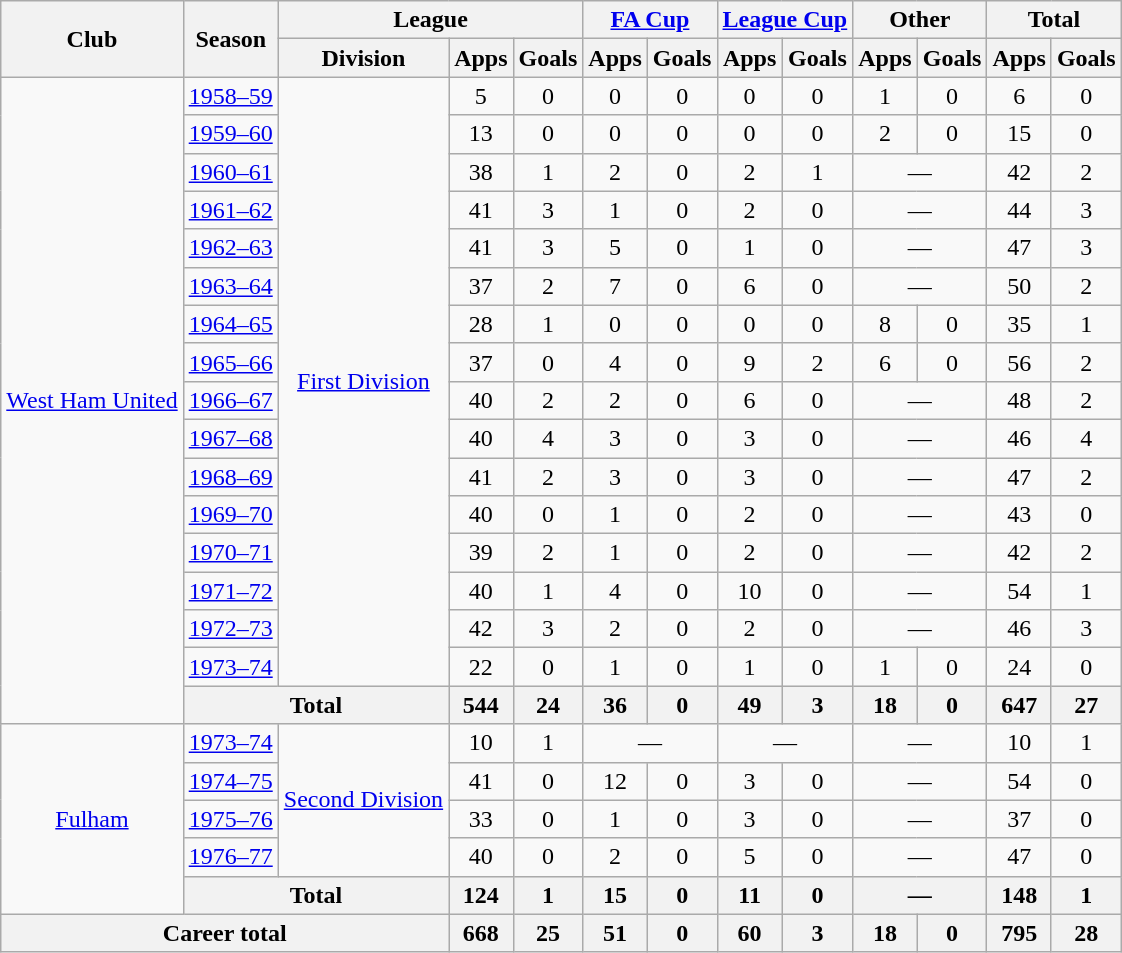<table class="wikitable" style="text-align:center">
<tr>
<th rowspan="2">Club</th>
<th rowspan="2">Season</th>
<th colspan="3">League</th>
<th colspan="2"><a href='#'>FA Cup</a></th>
<th colspan="2"><a href='#'>League Cup</a></th>
<th colspan="2">Other</th>
<th colspan="2">Total</th>
</tr>
<tr>
<th>Division</th>
<th>Apps</th>
<th>Goals</th>
<th>Apps</th>
<th>Goals</th>
<th>Apps</th>
<th>Goals</th>
<th>Apps</th>
<th>Goals</th>
<th>Apps</th>
<th>Goals</th>
</tr>
<tr>
<td rowspan="17"><a href='#'>West Ham United</a></td>
<td><a href='#'>1958–59</a></td>
<td rowspan="16"><a href='#'>First Division</a></td>
<td>5</td>
<td>0</td>
<td>0</td>
<td>0</td>
<td>0</td>
<td>0</td>
<td>1</td>
<td>0</td>
<td>6</td>
<td>0</td>
</tr>
<tr>
<td><a href='#'>1959–60</a></td>
<td>13</td>
<td>0</td>
<td>0</td>
<td>0</td>
<td>0</td>
<td>0</td>
<td>2</td>
<td>0</td>
<td>15</td>
<td>0</td>
</tr>
<tr>
<td><a href='#'>1960–61</a></td>
<td>38</td>
<td>1</td>
<td>2</td>
<td>0</td>
<td>2</td>
<td>1</td>
<td colspan="2">—</td>
<td>42</td>
<td>2</td>
</tr>
<tr>
<td><a href='#'>1961–62</a></td>
<td>41</td>
<td>3</td>
<td>1</td>
<td>0</td>
<td>2</td>
<td>0</td>
<td colspan="2">—</td>
<td>44</td>
<td>3</td>
</tr>
<tr>
<td><a href='#'>1962–63</a></td>
<td>41</td>
<td>3</td>
<td>5</td>
<td>0</td>
<td>1</td>
<td>0</td>
<td colspan="2">—</td>
<td>47</td>
<td>3</td>
</tr>
<tr>
<td><a href='#'>1963–64</a></td>
<td>37</td>
<td>2</td>
<td>7</td>
<td>0</td>
<td>6</td>
<td>0</td>
<td colspan="2">—</td>
<td>50</td>
<td>2</td>
</tr>
<tr>
<td><a href='#'>1964–65</a></td>
<td>28</td>
<td>1</td>
<td>0</td>
<td>0</td>
<td>0</td>
<td>0</td>
<td>8</td>
<td>0</td>
<td>35</td>
<td>1</td>
</tr>
<tr>
<td><a href='#'>1965–66</a></td>
<td>37</td>
<td>0</td>
<td>4</td>
<td>0</td>
<td>9</td>
<td>2</td>
<td>6</td>
<td>0</td>
<td>56</td>
<td>2</td>
</tr>
<tr>
<td><a href='#'>1966–67</a></td>
<td>40</td>
<td>2</td>
<td>2</td>
<td>0</td>
<td>6</td>
<td>0</td>
<td colspan="2">—</td>
<td>48</td>
<td>2</td>
</tr>
<tr>
<td><a href='#'>1967–68</a></td>
<td>40</td>
<td>4</td>
<td>3</td>
<td>0</td>
<td>3</td>
<td>0</td>
<td colspan="2">—</td>
<td>46</td>
<td>4</td>
</tr>
<tr>
<td><a href='#'>1968–69</a></td>
<td>41</td>
<td>2</td>
<td>3</td>
<td>0</td>
<td>3</td>
<td>0</td>
<td colspan="2">—</td>
<td>47</td>
<td>2</td>
</tr>
<tr>
<td><a href='#'>1969–70</a></td>
<td>40</td>
<td>0</td>
<td>1</td>
<td>0</td>
<td>2</td>
<td>0</td>
<td colspan="2">—</td>
<td>43</td>
<td>0</td>
</tr>
<tr>
<td><a href='#'>1970–71</a></td>
<td>39</td>
<td>2</td>
<td>1</td>
<td>0</td>
<td>2</td>
<td>0</td>
<td colspan="2">—</td>
<td>42</td>
<td>2</td>
</tr>
<tr>
<td><a href='#'>1971–72</a></td>
<td>40</td>
<td>1</td>
<td>4</td>
<td>0</td>
<td>10</td>
<td>0</td>
<td colspan="2">—</td>
<td>54</td>
<td>1</td>
</tr>
<tr>
<td><a href='#'>1972–73</a></td>
<td>42</td>
<td>3</td>
<td>2</td>
<td>0</td>
<td>2</td>
<td>0</td>
<td colspan="2">—</td>
<td>46</td>
<td>3</td>
</tr>
<tr>
<td><a href='#'>1973–74</a></td>
<td>22</td>
<td>0</td>
<td>1</td>
<td>0</td>
<td>1</td>
<td>0</td>
<td>1</td>
<td>0</td>
<td>24</td>
<td>0</td>
</tr>
<tr>
<th colspan="2">Total</th>
<th>544</th>
<th>24</th>
<th>36</th>
<th>0</th>
<th>49</th>
<th>3</th>
<th>18</th>
<th>0</th>
<th>647</th>
<th>27</th>
</tr>
<tr>
<td rowspan="5"><a href='#'>Fulham</a></td>
<td><a href='#'>1973–74</a></td>
<td rowspan="4"><a href='#'>Second Division</a></td>
<td>10</td>
<td>1</td>
<td colspan="2">—</td>
<td colspan="2">—</td>
<td colspan="2">—</td>
<td>10</td>
<td>1</td>
</tr>
<tr>
<td><a href='#'>1974–75</a></td>
<td>41</td>
<td>0</td>
<td>12</td>
<td>0</td>
<td>3</td>
<td>0</td>
<td colspan="2">—</td>
<td>54</td>
<td>0</td>
</tr>
<tr>
<td><a href='#'>1975–76</a></td>
<td>33</td>
<td>0</td>
<td>1</td>
<td>0</td>
<td>3</td>
<td>0</td>
<td colspan="2">—</td>
<td>37</td>
<td>0</td>
</tr>
<tr>
<td><a href='#'>1976–77</a></td>
<td>40</td>
<td>0</td>
<td>2</td>
<td>0</td>
<td>5</td>
<td>0</td>
<td colspan="2">—</td>
<td>47</td>
<td>0</td>
</tr>
<tr>
<th colspan="2">Total</th>
<th>124</th>
<th>1</th>
<th>15</th>
<th>0</th>
<th>11</th>
<th>0</th>
<th colspan="2">—</th>
<th>148</th>
<th>1</th>
</tr>
<tr>
<th colspan="3">Career total</th>
<th>668</th>
<th>25</th>
<th>51</th>
<th>0</th>
<th>60</th>
<th>3</th>
<th>18</th>
<th>0</th>
<th>795</th>
<th>28</th>
</tr>
</table>
